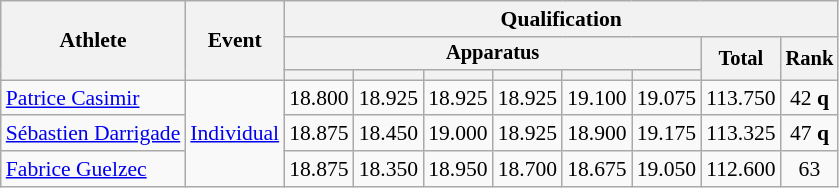<table class="wikitable" style="font-size:90%">
<tr>
<th rowspan=3>Athlete</th>
<th rowspan=3>Event</th>
<th colspan =8>Qualification</th>
</tr>
<tr style="font-size:95%">
<th colspan=6>Apparatus</th>
<th rowspan=2>Total</th>
<th rowspan=2>Rank</th>
</tr>
<tr style="font-size:95%">
<th></th>
<th></th>
<th></th>
<th></th>
<th></th>
<th></th>
</tr>
<tr align=center>
<td align=left><a href='#'>Patrice Casimir</a></td>
<td align=left rowspan=3><a href='#'>Individual</a></td>
<td>18.800</td>
<td>18.925</td>
<td>18.925</td>
<td>18.925</td>
<td>19.100</td>
<td>19.075</td>
<td>113.750</td>
<td>42 <strong>q</strong></td>
</tr>
<tr align=center>
<td align=left><a href='#'>Sébastien Darrigade</a></td>
<td>18.875</td>
<td>18.450</td>
<td>19.000</td>
<td>18.925</td>
<td>18.900</td>
<td>19.175</td>
<td>113.325</td>
<td>47 <strong>q</strong></td>
</tr>
<tr align=center>
<td align=left><a href='#'>Fabrice Guelzec</a></td>
<td>18.875</td>
<td>18.350</td>
<td>18.950</td>
<td>18.700</td>
<td>18.675</td>
<td>19.050</td>
<td>112.600</td>
<td>63</td>
</tr>
</table>
